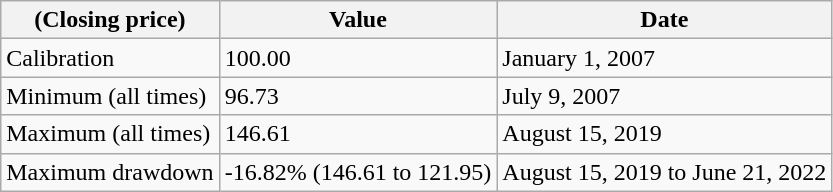<table class="wikitable">
<tr>
<th>(Closing price)</th>
<th>Value</th>
<th>Date</th>
</tr>
<tr>
<td>Calibration</td>
<td>100.00</td>
<td>January 1, 2007</td>
</tr>
<tr>
<td>Minimum (all times)</td>
<td>96.73</td>
<td>July 9, 2007</td>
</tr>
<tr>
<td>Maximum (all times)</td>
<td>146.61</td>
<td>August 15, 2019</td>
</tr>
<tr>
<td>Maximum drawdown</td>
<td>-16.82% (146.61 to 121.95)</td>
<td>August 15, 2019 to June 21, 2022</td>
</tr>
</table>
